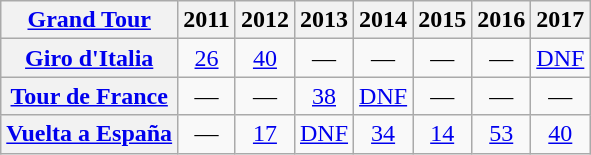<table class="wikitable plainrowheaders">
<tr>
<th scope="col"><a href='#'>Grand Tour</a></th>
<th scope="col">2011</th>
<th scope="col">2012</th>
<th scope="col">2013</th>
<th scope="col">2014</th>
<th scope="col">2015</th>
<th scope="col">2016</th>
<th scope="col">2017</th>
</tr>
<tr style="text-align:center;">
<th scope="row"> <a href='#'>Giro d'Italia</a></th>
<td><a href='#'>26</a></td>
<td><a href='#'>40</a></td>
<td>—</td>
<td>—</td>
<td>—</td>
<td>—</td>
<td><a href='#'>DNF</a></td>
</tr>
<tr style="text-align:center;">
<th scope="row"> <a href='#'>Tour de France</a></th>
<td>—</td>
<td>—</td>
<td><a href='#'>38</a></td>
<td><a href='#'>DNF</a></td>
<td>—</td>
<td>—</td>
<td>—</td>
</tr>
<tr style="text-align:center;">
<th scope="row"> <a href='#'>Vuelta a España</a></th>
<td>—</td>
<td><a href='#'>17</a></td>
<td><a href='#'>DNF</a></td>
<td><a href='#'>34</a></td>
<td><a href='#'>14</a></td>
<td><a href='#'>53</a></td>
<td><a href='#'>40</a></td>
</tr>
</table>
